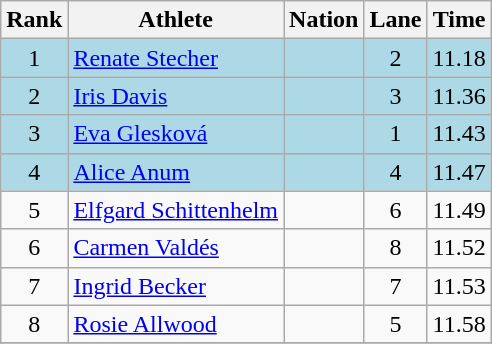<table class="wikitable sortable" style="text-align:center">
<tr>
<th>Rank</th>
<th>Athlete</th>
<th>Nation</th>
<th>Lane</th>
<th>Time</th>
</tr>
<tr bgcolor=lightblue>
<td>1</td>
<td align=left><a href='#'>Renate Stecher</a></td>
<td align=left></td>
<td>2</td>
<td>11.18</td>
</tr>
<tr bgcolor=lightblue>
<td>2</td>
<td align=left><a href='#'>Iris Davis</a></td>
<td align=left></td>
<td>3</td>
<td>11.36</td>
</tr>
<tr bgcolor=lightblue>
<td>3</td>
<td align=left><a href='#'>Eva Glesková</a></td>
<td align=left></td>
<td>1</td>
<td>11.43</td>
</tr>
<tr bgcolor=lightblue>
<td>4</td>
<td align=left><a href='#'>Alice Anum</a></td>
<td align=left></td>
<td>4</td>
<td>11.47</td>
</tr>
<tr>
<td>5</td>
<td align=left><a href='#'>Elfgard Schittenhelm</a></td>
<td align=left></td>
<td>6</td>
<td>11.49</td>
</tr>
<tr>
<td>6</td>
<td align=left><a href='#'>Carmen Valdés</a></td>
<td align=left></td>
<td>8</td>
<td>11.52</td>
</tr>
<tr>
<td>7</td>
<td align=left><a href='#'>Ingrid Becker</a></td>
<td align=left></td>
<td>7</td>
<td>11.53</td>
</tr>
<tr>
<td>8</td>
<td align=left><a href='#'>Rosie Allwood</a></td>
<td align=left></td>
<td>5</td>
<td>11.58</td>
</tr>
<tr>
</tr>
</table>
